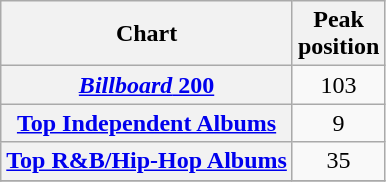<table class="wikitable plainrowheaders sortable" style="text-align:center;" border="1">
<tr>
<th scope="col">Chart</th>
<th scope="col">Peak<br>position</th>
</tr>
<tr>
<th scope="row"><a href='#'><em>Billboard</em> 200</a></th>
<td>103</td>
</tr>
<tr>
<th scope="row"><a href='#'>Top Independent Albums</a></th>
<td>9</td>
</tr>
<tr>
<th scope="row"><a href='#'>Top R&B/Hip-Hop Albums</a></th>
<td>35</td>
</tr>
<tr>
</tr>
</table>
